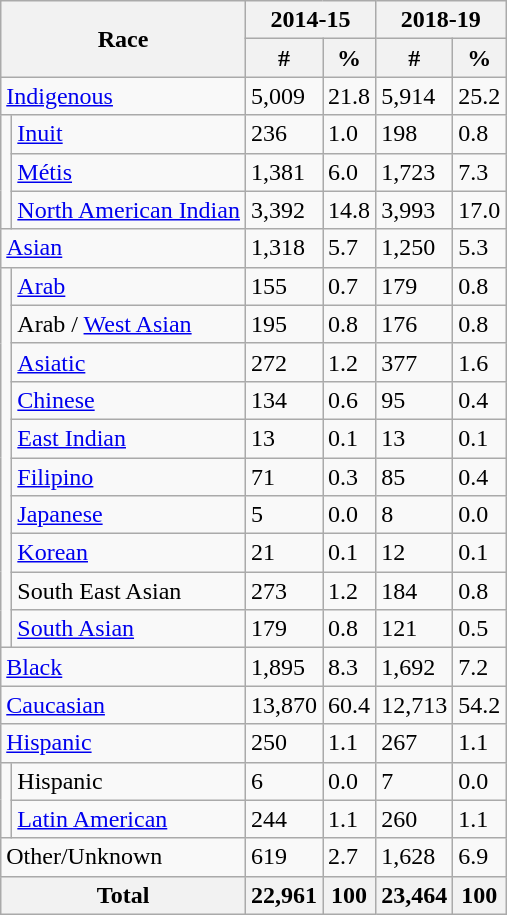<table class="wikitable">
<tr>
<th colspan="2" rowspan="2">Race</th>
<th colspan="2">2014-15</th>
<th colspan="2">2018-19</th>
</tr>
<tr>
<th>#</th>
<th>%</th>
<th>#</th>
<th>%</th>
</tr>
<tr>
<td colspan="2"><a href='#'>Indigenous</a></td>
<td>5,009</td>
<td>21.8</td>
<td>5,914</td>
<td>25.2</td>
</tr>
<tr>
<td rowspan="3"></td>
<td><a href='#'>Inuit</a></td>
<td>236</td>
<td>1.0</td>
<td>198</td>
<td>0.8</td>
</tr>
<tr>
<td><a href='#'>Métis</a></td>
<td>1,381</td>
<td>6.0</td>
<td>1,723</td>
<td>7.3</td>
</tr>
<tr>
<td><a href='#'>North American Indian</a></td>
<td>3,392</td>
<td>14.8</td>
<td>3,993</td>
<td>17.0</td>
</tr>
<tr>
<td colspan="2"><a href='#'>Asian</a></td>
<td>1,318</td>
<td>5.7</td>
<td>1,250</td>
<td>5.3</td>
</tr>
<tr>
<td rowspan="10"></td>
<td><a href='#'>Arab</a></td>
<td>155</td>
<td>0.7</td>
<td>179</td>
<td>0.8</td>
</tr>
<tr>
<td>Arab / <a href='#'>West Asian</a></td>
<td>195</td>
<td>0.8</td>
<td>176</td>
<td>0.8</td>
</tr>
<tr>
<td><a href='#'>Asiatic</a></td>
<td>272</td>
<td>1.2</td>
<td>377</td>
<td>1.6</td>
</tr>
<tr>
<td><a href='#'>Chinese</a></td>
<td>134</td>
<td>0.6</td>
<td>95</td>
<td>0.4</td>
</tr>
<tr>
<td><a href='#'>East Indian</a></td>
<td>13</td>
<td>0.1</td>
<td>13</td>
<td>0.1</td>
</tr>
<tr>
<td><a href='#'>Filipino</a></td>
<td>71</td>
<td>0.3</td>
<td>85</td>
<td>0.4</td>
</tr>
<tr>
<td><a href='#'>Japanese</a></td>
<td>5</td>
<td>0.0</td>
<td>8</td>
<td>0.0</td>
</tr>
<tr>
<td><a href='#'>Korean</a></td>
<td>21</td>
<td>0.1</td>
<td>12</td>
<td>0.1</td>
</tr>
<tr>
<td>South East Asian</td>
<td>273</td>
<td>1.2</td>
<td>184</td>
<td>0.8</td>
</tr>
<tr>
<td><a href='#'>South Asian</a></td>
<td>179</td>
<td>0.8</td>
<td>121</td>
<td>0.5</td>
</tr>
<tr>
<td colspan="2"><a href='#'>Black</a></td>
<td>1,895</td>
<td>8.3</td>
<td>1,692</td>
<td>7.2</td>
</tr>
<tr>
<td colspan="2"><a href='#'>Caucasian</a></td>
<td>13,870</td>
<td>60.4</td>
<td>12,713</td>
<td>54.2</td>
</tr>
<tr>
<td colspan="2"><a href='#'>Hispanic</a></td>
<td>250</td>
<td>1.1</td>
<td>267</td>
<td>1.1</td>
</tr>
<tr>
<td rowspan="2"></td>
<td>Hispanic</td>
<td>6</td>
<td>0.0</td>
<td>7</td>
<td>0.0</td>
</tr>
<tr>
<td><a href='#'>Latin American</a></td>
<td>244</td>
<td>1.1</td>
<td>260</td>
<td>1.1</td>
</tr>
<tr>
<td colspan="2">Other/Unknown</td>
<td>619</td>
<td>2.7</td>
<td>1,628</td>
<td>6.9</td>
</tr>
<tr>
<th colspan="2">Total</th>
<th>22,961</th>
<th>100</th>
<th>23,464</th>
<th>100</th>
</tr>
</table>
